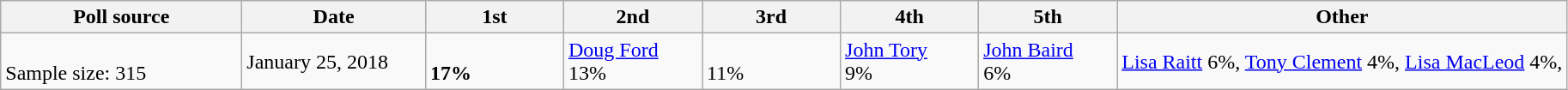<table class="wikitable">
<tr>
<th style="width:180px;">Poll source</th>
<th style="width:135px;">Date</th>
<th style="width:100px;">1st</th>
<th style="width:100px;">2nd</th>
<th style="width:100px;">3rd</th>
<th style="width:100px;">4th</th>
<th style="width:100px;">5th</th>
<th>Other</th>
</tr>
<tr>
<td><br>Sample size: 315</td>
<td>January 25, 2018</td>
<td><br><strong>17%</strong></td>
<td><a href='#'>Doug Ford</a><br>13%</td>
<td><br> 11%</td>
<td><a href='#'>John Tory</a><br>9%</td>
<td><a href='#'>John Baird</a><br>6%</td>
<td><a href='#'>Lisa Raitt</a> 6%, <a href='#'>Tony Clement</a> 4%, <a href='#'>Lisa MacLeod</a> 4%, </td>
</tr>
</table>
